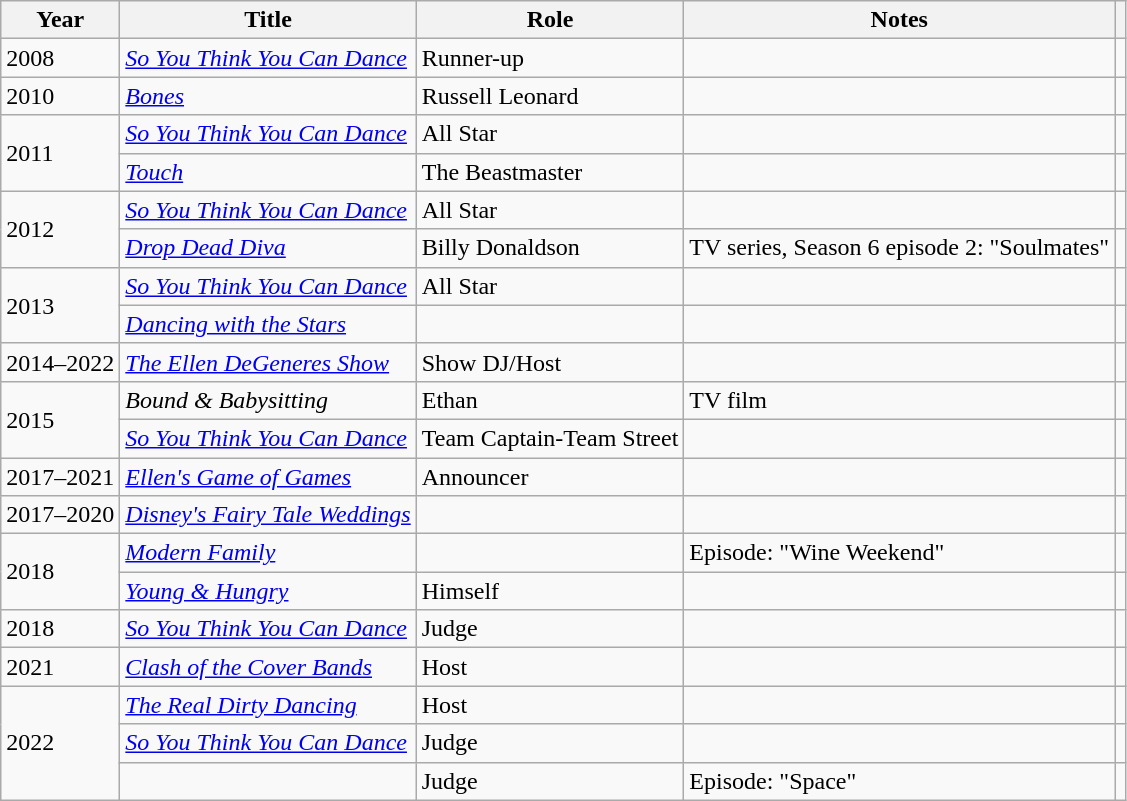<table class="wikitable sortable">
<tr>
<th>Year</th>
<th>Title</th>
<th>Role</th>
<th class="unsortable">Notes</th>
<th class="unsortable"></th>
</tr>
<tr>
<td>2008</td>
<td><em><a href='#'>So You Think You Can Dance</a></em></td>
<td>Runner-up</td>
<td></td>
<td></td>
</tr>
<tr>
<td>2010</td>
<td><em><a href='#'>Bones</a></em></td>
<td>Russell Leonard</td>
<td></td>
<td></td>
</tr>
<tr>
<td rowspan=2>2011</td>
<td><em><a href='#'>So You Think You Can Dance</a></em></td>
<td>All Star</td>
<td></td>
<td></td>
</tr>
<tr>
<td><em><a href='#'>Touch</a></em></td>
<td>The Beastmaster</td>
<td></td>
<td></td>
</tr>
<tr>
<td rowspan=2>2012</td>
<td><em><a href='#'>So You Think You Can Dance</a></em></td>
<td>All Star</td>
<td></td>
<td></td>
</tr>
<tr>
<td><em><a href='#'>Drop Dead Diva</a></em></td>
<td>Billy Donaldson</td>
<td>TV series, Season 6 episode 2: "Soulmates"</td>
<td></td>
</tr>
<tr>
<td rowspan=2>2013</td>
<td><em><a href='#'>So You Think You Can Dance</a></em></td>
<td>All Star</td>
<td></td>
<td></td>
</tr>
<tr>
<td><em><a href='#'>Dancing with the Stars</a></em></td>
<td></td>
<td></td>
<td></td>
</tr>
<tr>
<td>2014–2022</td>
<td><em><a href='#'>The Ellen DeGeneres Show</a></em></td>
<td>Show DJ/Host</td>
<td></td>
<td></td>
</tr>
<tr>
<td rowspan=2>2015</td>
<td><em>Bound & Babysitting</em></td>
<td>Ethan</td>
<td>TV film</td>
<td></td>
</tr>
<tr>
<td><em><a href='#'>So You Think You Can Dance</a></em></td>
<td>Team Captain-Team Street</td>
<td></td>
<td></td>
</tr>
<tr>
<td>2017–2021</td>
<td><em><a href='#'>Ellen's Game of Games</a></em></td>
<td>Announcer</td>
<td></td>
<td></td>
</tr>
<tr>
<td>2017–2020</td>
<td><em><a href='#'>Disney's Fairy Tale Weddings</a></em></td>
<td></td>
<td></td>
<td></td>
</tr>
<tr>
<td rowspan=2>2018</td>
<td><em><a href='#'>Modern Family</a></em></td>
<td></td>
<td>Episode: "Wine Weekend"</td>
<td></td>
</tr>
<tr>
<td><em><a href='#'>Young & Hungry</a></em></td>
<td>Himself</td>
<td></td>
<td></td>
</tr>
<tr>
<td>2018</td>
<td><em><a href='#'>So You Think You Can Dance</a></em></td>
<td>Judge</td>
<td></td>
<td></td>
</tr>
<tr>
<td>2021</td>
<td><em><a href='#'>Clash of the Cover Bands</a></em></td>
<td>Host</td>
<td></td>
<td></td>
</tr>
<tr>
<td rowspan="3">2022</td>
<td><em><a href='#'>The Real Dirty Dancing</a></em></td>
<td>Host</td>
<td></td>
<td></td>
</tr>
<tr>
<td><em><a href='#'>So You Think You Can Dance</a></em></td>
<td>Judge</td>
<td></td>
<td></td>
</tr>
<tr>
<td></td>
<td>Judge</td>
<td>Episode: "Space"</td>
<td></td>
</tr>
</table>
